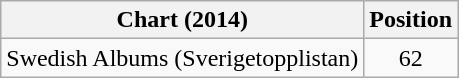<table class="wikitable plainrowheaders">
<tr>
<th scope="col">Chart (2014)</th>
<th scope="col">Position</th>
</tr>
<tr>
<td>Swedish Albums (Sverigetopplistan)</td>
<td style="text-align:center">62</td>
</tr>
</table>
